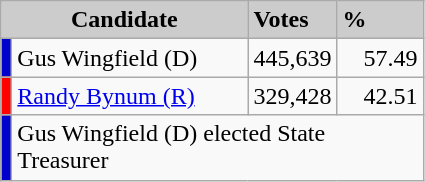<table class="wikitable">
<tr bgcolor="CCCCCC">
<td colspan="2" rowspan="1" align="center" valign="top"><strong>Candidate</strong></td>
<td valign="top"><strong>Votes</strong></td>
<td valign="top"><strong>%</strong></td>
</tr>
<tr>
<td style="color:inherit;background:#0000cd"></td>
<td width=150px>Gus Wingfield (D)</td>
<td align="right" width=50px>445,639</td>
<td align="right" width=50px>57.49</td>
</tr>
<tr>
<td style="color:inherit;background:#ff0000"></td>
<td><a href='#'>Randy Bynum (R)</a></td>
<td align="right">329,428</td>
<td align="right">42.51</td>
</tr>
<tr>
<td style="color:inherit;background:#0000cd"></td>
<td colspan="3">Gus Wingfield (D) elected State Treasurer</td>
</tr>
</table>
